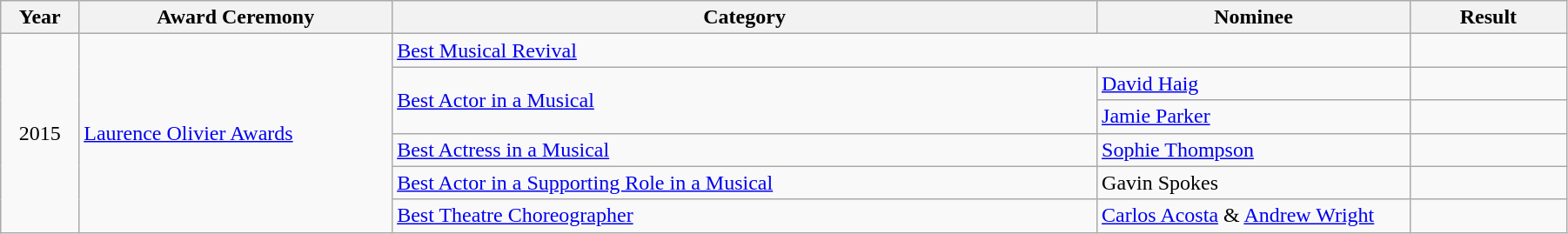<table class="wikitable" style="width:95%;">
<tr>
<th style="width:5%;">Year</th>
<th style="width:20%;">Award Ceremony</th>
<th style="width:45%;">Category</th>
<th style="width:20%;">Nominee</th>
<th style="width:10%;">Result</th>
</tr>
<tr>
<td rowspan="8" style="text-align:center;">2015</td>
<td rowspan="8"><a href='#'>Laurence Olivier Awards</a></td>
<td colspan="2"><a href='#'>Best Musical Revival</a></td>
<td></td>
</tr>
<tr>
<td rowspan="2"><a href='#'>Best Actor in a Musical</a></td>
<td><a href='#'>David Haig</a></td>
<td></td>
</tr>
<tr>
<td><a href='#'>Jamie Parker</a></td>
<td></td>
</tr>
<tr>
<td><a href='#'>Best Actress in a Musical</a></td>
<td><a href='#'>Sophie Thompson</a></td>
<td></td>
</tr>
<tr>
<td><a href='#'>Best Actor in a Supporting Role in a Musical</a></td>
<td>Gavin Spokes</td>
<td></td>
</tr>
<tr>
<td><a href='#'>Best Theatre Choreographer</a></td>
<td><a href='#'>Carlos Acosta</a> & <a href='#'>Andrew Wright</a></td>
<td></td>
</tr>
</table>
